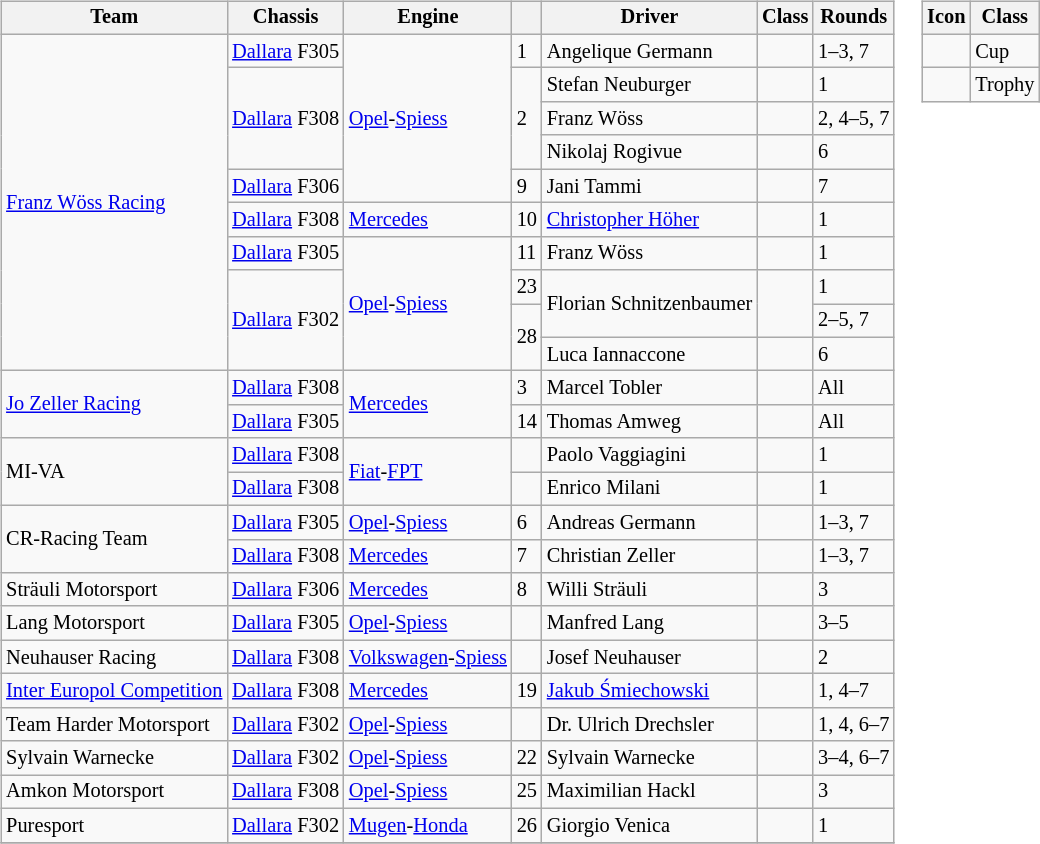<table>
<tr>
<td><br><table class="wikitable" style="font-size: 85%;">
<tr>
<th>Team</th>
<th>Chassis</th>
<th>Engine</th>
<th></th>
<th>Driver</th>
<th>Class</th>
<th>Rounds</th>
</tr>
<tr>
<td rowspan=10> <a href='#'>Franz Wöss Racing</a></td>
<td><a href='#'>Dallara</a> F305</td>
<td rowspan=5><a href='#'>Opel</a>-<a href='#'>Spiess</a></td>
<td>1</td>
<td> Angelique Germann</td>
<td align=center></td>
<td>1–3, 7</td>
</tr>
<tr>
<td rowspan=3><a href='#'>Dallara</a> F308</td>
<td rowspan=3>2</td>
<td> Stefan Neuburger</td>
<td align=center></td>
<td>1</td>
</tr>
<tr>
<td> Franz Wöss</td>
<td align=center></td>
<td>2, 4–5, 7</td>
</tr>
<tr>
<td> Nikolaj Rogivue</td>
<td align=center></td>
<td>6</td>
</tr>
<tr>
<td><a href='#'>Dallara</a> F306</td>
<td>9</td>
<td> Jani Tammi</td>
<td align=center></td>
<td>7</td>
</tr>
<tr>
<td><a href='#'>Dallara</a> F308</td>
<td><a href='#'>Mercedes</a></td>
<td>10</td>
<td> <a href='#'>Christopher Höher</a></td>
<td align=center></td>
<td>1</td>
</tr>
<tr>
<td><a href='#'>Dallara</a> F305</td>
<td rowspan=4><a href='#'>Opel</a>-<a href='#'>Spiess</a></td>
<td>11</td>
<td> Franz Wöss</td>
<td align=center></td>
<td>1</td>
</tr>
<tr>
<td rowspan=3><a href='#'>Dallara</a> F302</td>
<td>23</td>
<td rowspan=2> Florian Schnitzenbaumer</td>
<td rowspan=2 align=center></td>
<td>1</td>
</tr>
<tr>
<td rowspan=2>28</td>
<td>2–5, 7</td>
</tr>
<tr>
<td> Luca Iannaccone</td>
<td align=center></td>
<td>6</td>
</tr>
<tr>
<td rowspan=2> <a href='#'>Jo Zeller Racing</a></td>
<td><a href='#'>Dallara</a> F308</td>
<td rowspan=2><a href='#'>Mercedes</a></td>
<td>3</td>
<td> Marcel Tobler</td>
<td align=center></td>
<td>All</td>
</tr>
<tr>
<td><a href='#'>Dallara</a> F305</td>
<td>14</td>
<td> Thomas Amweg</td>
<td align=center></td>
<td>All</td>
</tr>
<tr>
<td rowspan=2> MI-VA</td>
<td><a href='#'>Dallara</a> F308</td>
<td rowspan=2><a href='#'>Fiat</a>-<a href='#'>FPT</a></td>
<td></td>
<td> Paolo Vaggiagini</td>
<td align=center></td>
<td>1</td>
</tr>
<tr>
<td><a href='#'>Dallara</a> F308</td>
<td></td>
<td> Enrico Milani</td>
<td align=center></td>
<td>1</td>
</tr>
<tr>
<td rowspan=2> CR-Racing Team</td>
<td><a href='#'>Dallara</a> F305</td>
<td><a href='#'>Opel</a>-<a href='#'>Spiess</a></td>
<td>6</td>
<td> Andreas Germann</td>
<td align=center></td>
<td>1–3, 7</td>
</tr>
<tr>
<td><a href='#'>Dallara</a> F308</td>
<td><a href='#'>Mercedes</a></td>
<td>7</td>
<td> Christian Zeller</td>
<td align=center></td>
<td>1–3, 7</td>
</tr>
<tr>
<td rowspan=1> Sträuli Motorsport</td>
<td><a href='#'>Dallara</a> F306</td>
<td><a href='#'>Mercedes</a></td>
<td>8</td>
<td> Willi Sträuli</td>
<td align=center></td>
<td>3</td>
</tr>
<tr>
<td> Lang Motorsport</td>
<td><a href='#'>Dallara</a> F305</td>
<td><a href='#'>Opel</a>-<a href='#'>Spiess</a></td>
<td></td>
<td> Manfred Lang</td>
<td align=center></td>
<td>3–5</td>
</tr>
<tr>
<td> Neuhauser Racing</td>
<td><a href='#'>Dallara</a> F308</td>
<td><a href='#'>Volkswagen</a>-<a href='#'>Spiess</a></td>
<td></td>
<td> Josef Neuhauser</td>
<td align=center></td>
<td>2</td>
</tr>
<tr>
<td rowspan=1> <a href='#'>Inter Europol Competition</a></td>
<td><a href='#'>Dallara</a> F308</td>
<td><a href='#'>Mercedes</a></td>
<td>19</td>
<td> <a href='#'>Jakub Śmiechowski</a></td>
<td align=center></td>
<td>1, 4–7</td>
</tr>
<tr>
<td> Team Harder Motorsport</td>
<td><a href='#'>Dallara</a> F302</td>
<td><a href='#'>Opel</a>-<a href='#'>Spiess</a></td>
<td></td>
<td> Dr. Ulrich Drechsler</td>
<td align=center></td>
<td>1, 4, 6–7</td>
</tr>
<tr>
<td rowspan=1> Sylvain Warnecke</td>
<td><a href='#'>Dallara</a> F302</td>
<td><a href='#'>Opel</a>-<a href='#'>Spiess</a></td>
<td>22</td>
<td> Sylvain Warnecke</td>
<td align=center></td>
<td>3–4, 6–7</td>
</tr>
<tr>
<td rowspan=1> Amkon Motorsport</td>
<td><a href='#'>Dallara</a> F308</td>
<td><a href='#'>Opel</a>-<a href='#'>Spiess</a></td>
<td>25</td>
<td> Maximilian Hackl</td>
<td align=center></td>
<td>3</td>
</tr>
<tr>
<td rowspan=1> Puresport</td>
<td><a href='#'>Dallara</a> F302</td>
<td><a href='#'>Mugen</a>-<a href='#'>Honda</a></td>
<td>26</td>
<td> Giorgio Venica</td>
<td align=center></td>
<td>1</td>
</tr>
<tr>
</tr>
</table>
</td>
<td valign="top"><br><table class="wikitable" style="font-size: 85%;">
<tr>
<th>Icon</th>
<th>Class</th>
</tr>
<tr>
<td align=center></td>
<td>Cup</td>
</tr>
<tr>
<td align=center></td>
<td>Trophy</td>
</tr>
</table>
</td>
</tr>
</table>
